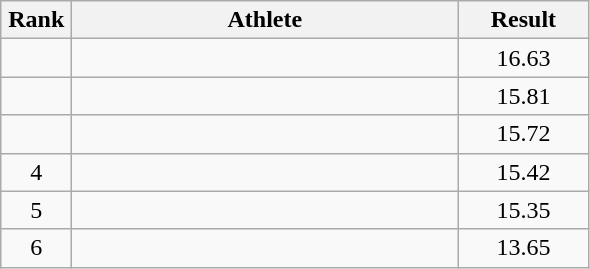<table class=wikitable style="text-align:center">
<tr>
<th width=40>Rank</th>
<th width=250>Athlete</th>
<th width=80>Result</th>
</tr>
<tr>
<td></td>
<td align=left></td>
<td>16.63</td>
</tr>
<tr>
<td></td>
<td align=left></td>
<td>15.81</td>
</tr>
<tr>
<td></td>
<td align=left></td>
<td>15.72</td>
</tr>
<tr>
<td>4</td>
<td align=left></td>
<td>15.42</td>
</tr>
<tr>
<td>5</td>
<td align=left></td>
<td>15.35</td>
</tr>
<tr>
<td>6</td>
<td align=left></td>
<td>13.65</td>
</tr>
</table>
